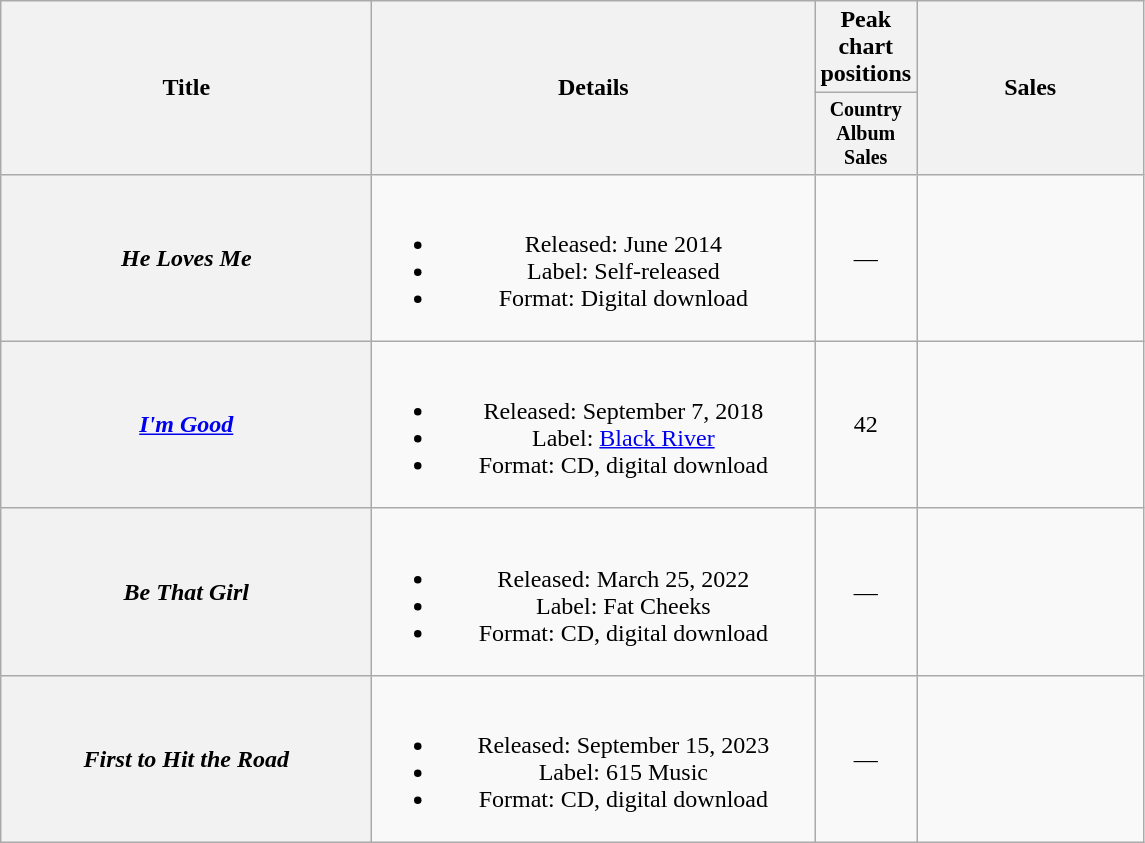<table class="wikitable plainrowheaders" style="text-align:center;">
<tr>
<th rowspan="2" scope="col" style="width:15em;">Title</th>
<th rowspan="2" scope="col" style="width:18em;">Details</th>
<th colspan="1">Peak chart positions</th>
<th rowspan="2" scope="col" style="width:9em;">Sales</th>
</tr>
<tr style="font-size:smaller;">
<th style="width:45px;">Country Album Sales<br></th>
</tr>
<tr>
<th scope="row"><em>He Loves Me</em></th>
<td><br><ul><li>Released: June 2014</li><li>Label: Self-released</li><li>Format: Digital download</li></ul></td>
<td>—</td>
<td></td>
</tr>
<tr>
<th scope="row"><em><a href='#'>I'm Good</a></em></th>
<td><br><ul><li>Released: September 7, 2018</li><li>Label: <a href='#'>Black River</a></li><li>Format: CD, digital download</li></ul></td>
<td>42</td>
<td></td>
</tr>
<tr>
<th scope="row"><em>Be That Girl</em></th>
<td><br><ul><li>Released: March 25, 2022</li><li>Label: Fat Cheeks</li><li>Format: CD, digital download</li></ul></td>
<td>—</td>
<td></td>
</tr>
<tr>
<th scope="row"><em>First to Hit the Road</em></th>
<td><br><ul><li>Released: September 15, 2023</li><li>Label: 615 Music</li><li>Format: CD, digital download</li></ul></td>
<td>—</td>
<td></td>
</tr>
</table>
